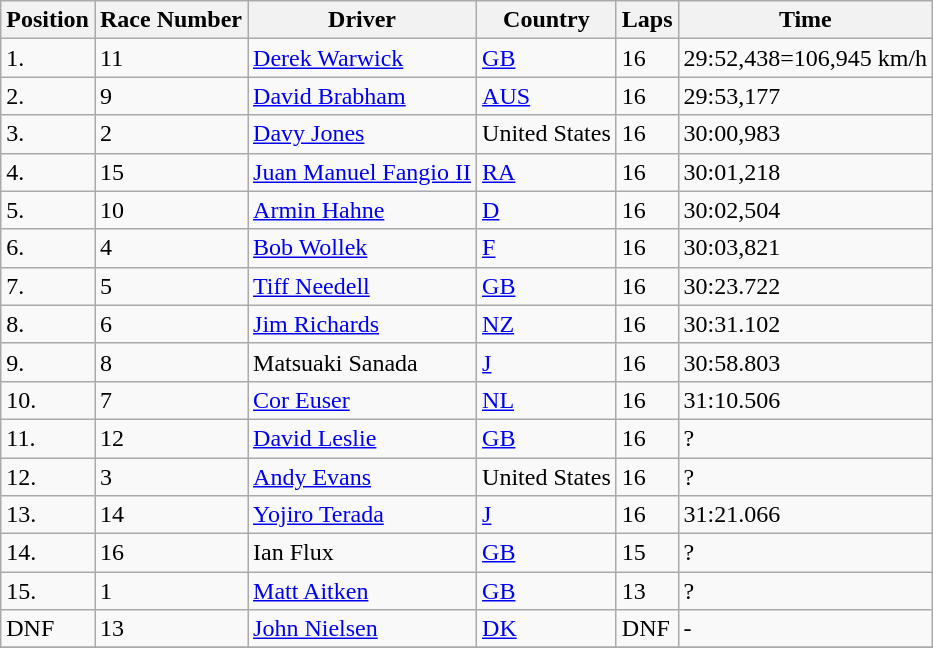<table class="wikitable">
<tr>
<th>Position</th>
<th>Race Number</th>
<th>Driver</th>
<th>Country</th>
<th>Laps</th>
<th>Time</th>
</tr>
<tr>
<td>1.</td>
<td>11</td>
<td><a href='#'>Derek Warwick</a></td>
<td><a href='#'>GB</a></td>
<td>16</td>
<td>29:52,438=106,945 km/h</td>
</tr>
<tr>
<td>2.</td>
<td>9</td>
<td><a href='#'>David Brabham</a></td>
<td><a href='#'>AUS</a></td>
<td>16</td>
<td>29:53,177</td>
</tr>
<tr>
<td>3.</td>
<td>2</td>
<td><a href='#'>Davy Jones</a></td>
<td>United States</td>
<td>16</td>
<td>30:00,983</td>
</tr>
<tr>
<td>4.</td>
<td>15</td>
<td><a href='#'>Juan Manuel Fangio II</a></td>
<td><a href='#'>RA</a></td>
<td>16</td>
<td>30:01,218</td>
</tr>
<tr>
<td>5.</td>
<td>10</td>
<td><a href='#'>Armin Hahne</a></td>
<td><a href='#'>D</a></td>
<td>16</td>
<td>30:02,504</td>
</tr>
<tr>
<td>6.</td>
<td>4</td>
<td><a href='#'>Bob Wollek</a></td>
<td><a href='#'>F</a></td>
<td>16</td>
<td>30:03,821</td>
</tr>
<tr>
<td>7.</td>
<td>5</td>
<td><a href='#'>Tiff Needell</a></td>
<td><a href='#'>GB</a></td>
<td>16</td>
<td>30:23.722</td>
</tr>
<tr>
<td>8.</td>
<td>6</td>
<td><a href='#'>Jim Richards</a></td>
<td><a href='#'>NZ</a></td>
<td>16</td>
<td>30:31.102</td>
</tr>
<tr>
<td>9.</td>
<td>8</td>
<td>Matsuaki Sanada</td>
<td><a href='#'>J</a></td>
<td>16</td>
<td>30:58.803</td>
</tr>
<tr>
<td>10.</td>
<td>7</td>
<td><a href='#'>Cor Euser</a></td>
<td><a href='#'>NL</a></td>
<td>16</td>
<td>31:10.506</td>
</tr>
<tr>
<td>11.</td>
<td>12</td>
<td><a href='#'>David Leslie</a></td>
<td><a href='#'>GB</a></td>
<td>16</td>
<td>?</td>
</tr>
<tr>
<td>12.</td>
<td>3</td>
<td><a href='#'>Andy Evans</a></td>
<td>United States</td>
<td>16</td>
<td>?</td>
</tr>
<tr>
<td>13.</td>
<td>14</td>
<td><a href='#'>Yojiro Terada</a></td>
<td><a href='#'>J</a></td>
<td>16</td>
<td>31:21.066</td>
</tr>
<tr>
<td>14.</td>
<td>16</td>
<td>Ian Flux</td>
<td><a href='#'>GB</a></td>
<td>15</td>
<td>?</td>
</tr>
<tr>
<td>15.</td>
<td>1</td>
<td><a href='#'>Matt Aitken</a></td>
<td><a href='#'>GB</a></td>
<td>13</td>
<td>?</td>
</tr>
<tr>
<td>DNF</td>
<td>13</td>
<td><a href='#'>John Nielsen</a></td>
<td><a href='#'>DK</a></td>
<td>DNF</td>
<td>-</td>
</tr>
<tr>
</tr>
</table>
